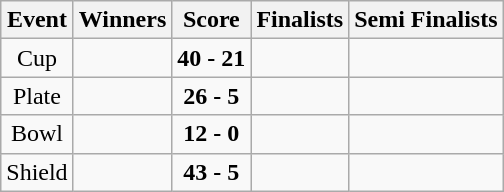<table class="wikitable" style="text-align: center">
<tr>
<th>Event</th>
<th>Winners</th>
<th>Score</th>
<th>Finalists</th>
<th>Semi Finalists</th>
</tr>
<tr>
<td>Cup</td>
<td align=left><strong></strong></td>
<td><strong>40 - 21</strong></td>
<td align=left></td>
<td align=left><br></td>
</tr>
<tr>
<td>Plate</td>
<td align=left><strong></strong></td>
<td><strong>26 - 5</strong></td>
<td align=left></td>
<td align=left><br></td>
</tr>
<tr>
<td>Bowl</td>
<td align=left><strong></strong></td>
<td><strong>12 - 0</strong></td>
<td align=left></td>
<td align=left><br></td>
</tr>
<tr>
<td>Shield</td>
<td align=left><strong></strong></td>
<td><strong>43 - 5</strong></td>
<td align=left></td>
<td align=left><br></td>
</tr>
</table>
